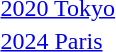<table>
<tr>
<td><a href='#'>2020 Tokyo</a><br></td>
<td></td>
<td></td>
<td></td>
</tr>
<tr>
<td><a href='#'>2024 Paris</a> <br></td>
<td></td>
<td></td>
<td></td>
</tr>
<tr>
</tr>
</table>
